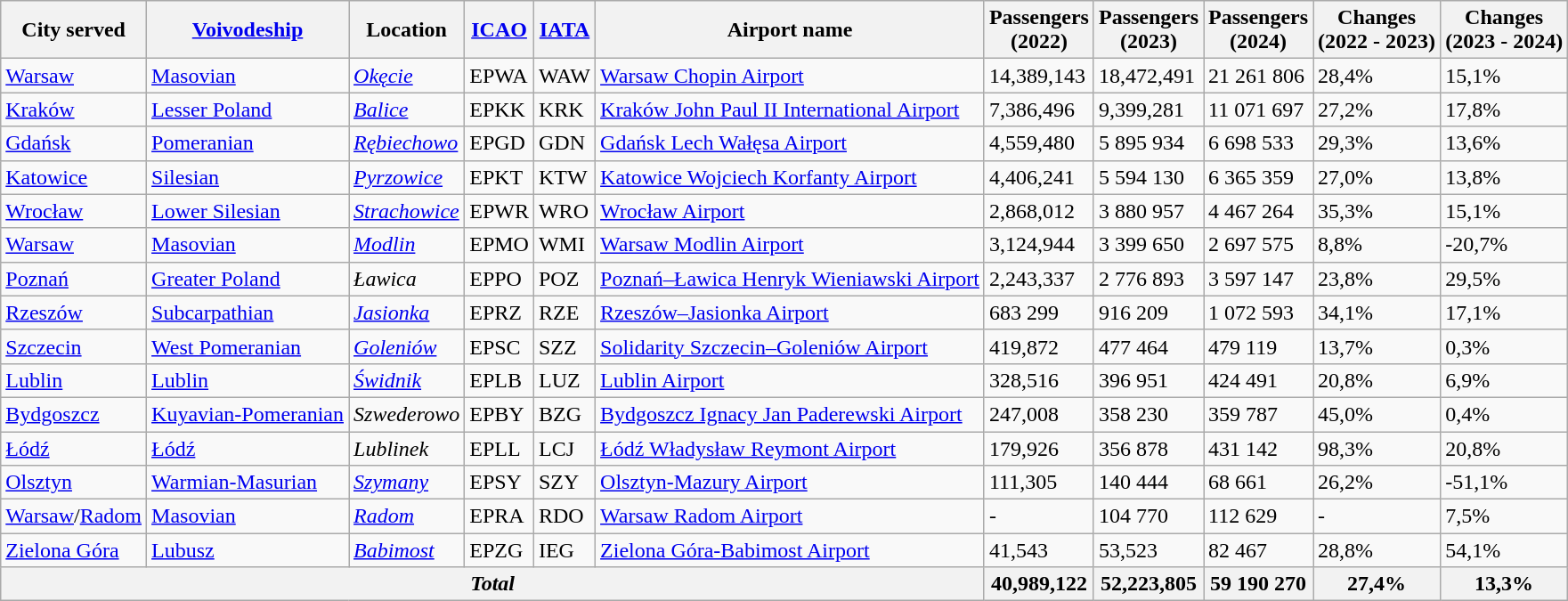<table class="wikitable sortable">
<tr>
<th>City served</th>
<th><a href='#'>Voivodeship</a></th>
<th>Location</th>
<th><a href='#'>ICAO</a></th>
<th><a href='#'>IATA</a></th>
<th>Airport name</th>
<th data-sort-type="number">Passengers<br>(2022)</th>
<th>Passengers<br>(2023)</th>
<th>Passengers<br>(2024)</th>
<th>Changes <br>(2022 - 2023)</th>
<th>Changes <br>(2023 - 2024)</th>
</tr>
<tr>
<td><a href='#'>Warsaw</a></td>
<td><a href='#'>Masovian</a></td>
<td><em><a href='#'>Okęcie</a></em></td>
<td>EPWA</td>
<td>WAW</td>
<td><a href='#'>Warsaw Chopin Airport</a></td>
<td>14,389,143</td>
<td>18,472,491</td>
<td>21 261 806</td>
<td>28,4%</td>
<td>15,1%</td>
</tr>
<tr>
<td><a href='#'>Kraków</a></td>
<td><a href='#'>Lesser Poland</a></td>
<td><em><a href='#'>Balice</a></em></td>
<td>EPKK</td>
<td>KRK</td>
<td><a href='#'>Kraków John Paul II International Airport</a></td>
<td>7,386,496</td>
<td>9,399,281</td>
<td>11 071 697</td>
<td>27,2%</td>
<td>17,8%</td>
</tr>
<tr>
<td><a href='#'>Gdańsk</a></td>
<td><a href='#'>Pomeranian</a></td>
<td><em><a href='#'>Rębiechowo</a></em></td>
<td>EPGD</td>
<td>GDN</td>
<td><a href='#'>Gdańsk Lech Wałęsa Airport</a></td>
<td>4,559,480</td>
<td>5 895 934</td>
<td>6 698 533</td>
<td>29,3%</td>
<td>13,6%</td>
</tr>
<tr>
<td><a href='#'>Katowice</a></td>
<td><a href='#'>Silesian</a></td>
<td><em><a href='#'>Pyrzowice</a></em></td>
<td>EPKT</td>
<td>KTW</td>
<td><a href='#'>Katowice Wojciech Korfanty Airport</a></td>
<td>4,406,241</td>
<td>5 594 130</td>
<td>6 365 359</td>
<td>27,0%</td>
<td>13,8%</td>
</tr>
<tr>
<td><a href='#'>Wrocław</a></td>
<td><a href='#'>Lower Silesian</a></td>
<td><em><a href='#'>Strachowice</a></em></td>
<td>EPWR</td>
<td>WRO</td>
<td><a href='#'>Wrocław Airport</a></td>
<td>2,868,012</td>
<td>3 880 957</td>
<td>4 467 264</td>
<td>35,3%</td>
<td>15,1%</td>
</tr>
<tr>
<td><a href='#'>Warsaw</a></td>
<td><a href='#'>Masovian</a></td>
<td><em><a href='#'>Modlin</a></em></td>
<td>EPMO</td>
<td>WMI</td>
<td><a href='#'>Warsaw Modlin Airport</a></td>
<td>3,124,944</td>
<td>3 399 650</td>
<td>2 697 575</td>
<td>8,8%</td>
<td>-20,7%</td>
</tr>
<tr>
<td><a href='#'>Poznań</a></td>
<td><a href='#'>Greater Poland</a></td>
<td><em>Ławica</em></td>
<td>EPPO</td>
<td>POZ</td>
<td><a href='#'>Poznań–Ławica Henryk Wieniawski Airport</a></td>
<td>2,243,337</td>
<td>2 776 893</td>
<td>3 597 147</td>
<td>23,8%</td>
<td>29,5%</td>
</tr>
<tr>
<td><a href='#'>Rzeszów</a></td>
<td><a href='#'>Subcarpathian</a></td>
<td><em><a href='#'>Jasionka</a></em></td>
<td>EPRZ</td>
<td>RZE</td>
<td><a href='#'>Rzeszów–Jasionka Airport</a></td>
<td>683 299</td>
<td>916 209</td>
<td>1 072 593</td>
<td>34,1%</td>
<td>17,1%</td>
</tr>
<tr>
<td><a href='#'>Szczecin</a></td>
<td><a href='#'>West Pomeranian</a></td>
<td><em><a href='#'>Goleniów</a></em></td>
<td>EPSC</td>
<td>SZZ</td>
<td><a href='#'>Solidarity Szczecin–Goleniów Airport</a></td>
<td>419,872</td>
<td>477 464</td>
<td>479 119</td>
<td>13,7%</td>
<td>0,3%</td>
</tr>
<tr>
<td><a href='#'>Lublin</a></td>
<td><a href='#'>Lublin</a></td>
<td><em><a href='#'>Świdnik</a></em></td>
<td>EPLB</td>
<td>LUZ</td>
<td><a href='#'>Lublin Airport</a></td>
<td>328,516</td>
<td>396 951</td>
<td>424 491</td>
<td>20,8%</td>
<td>6,9%</td>
</tr>
<tr>
<td><a href='#'>Bydgoszcz</a></td>
<td><a href='#'>Kuyavian-Pomeranian</a></td>
<td><em>Szwederowo</em></td>
<td>EPBY</td>
<td>BZG</td>
<td><a href='#'>Bydgoszcz Ignacy Jan Paderewski Airport</a></td>
<td>247,008</td>
<td>358 230</td>
<td>359 787</td>
<td>45,0%</td>
<td>0,4%</td>
</tr>
<tr>
<td><a href='#'>Łódź</a></td>
<td><a href='#'>Łódź</a></td>
<td><em>Lublinek</em></td>
<td>EPLL</td>
<td>LCJ</td>
<td><a href='#'>Łódź Władysław Reymont Airport</a></td>
<td>179,926</td>
<td>356 878</td>
<td>431 142</td>
<td>98,3%</td>
<td>20,8%</td>
</tr>
<tr>
<td><a href='#'>Olsztyn</a></td>
<td><a href='#'>Warmian-Masurian</a></td>
<td><em><a href='#'>Szymany</a></em></td>
<td>EPSY</td>
<td>SZY</td>
<td><a href='#'>Olsztyn-Mazury Airport</a></td>
<td>111,305</td>
<td>140 444</td>
<td>68 661</td>
<td>26,2%</td>
<td>-51,1%</td>
</tr>
<tr>
<td><a href='#'>Warsaw</a>/<a href='#'>Radom</a></td>
<td><a href='#'>Masovian</a></td>
<td><em><a href='#'>Radom</a></em></td>
<td>EPRA</td>
<td>RDO</td>
<td><a href='#'>Warsaw Radom Airport</a></td>
<td>-</td>
<td>104 770</td>
<td>112 629</td>
<td>-</td>
<td>7,5%</td>
</tr>
<tr>
<td><a href='#'>Zielona Góra</a></td>
<td><a href='#'>Lubusz</a></td>
<td><em><a href='#'>Babimost</a></em></td>
<td>EPZG</td>
<td>IEG</td>
<td><a href='#'>Zielona Góra-Babimost Airport</a></td>
<td>41,543</td>
<td>53,523</td>
<td>82 467</td>
<td>28,8%</td>
<td>54,1%</td>
</tr>
<tr class="sortbottom">
<th colspan="6"><em>Total</em></th>
<th>40,989,122</th>
<th>52,223,805</th>
<th>59 190 270</th>
<th><strong>27,4%</strong></th>
<th><strong>13,3%</strong></th>
</tr>
</table>
